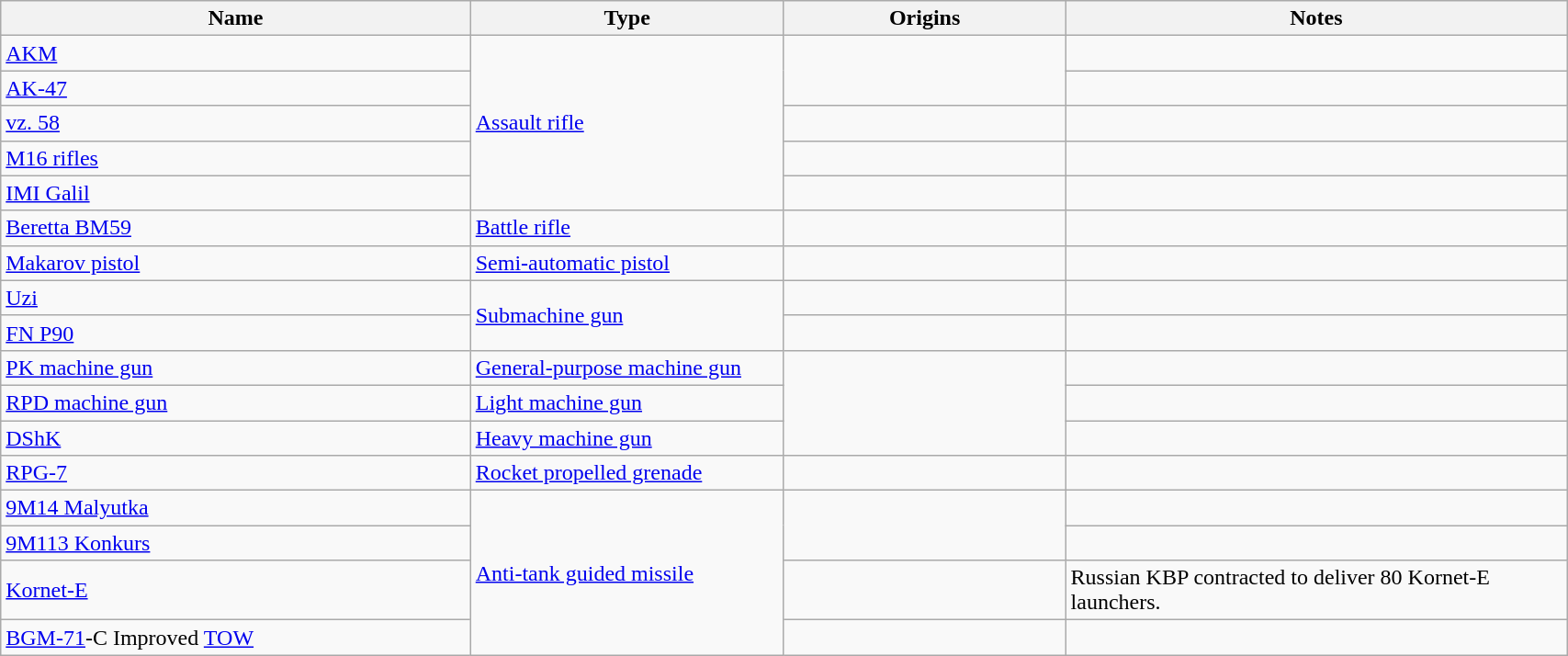<table class="wikitable" style="width:90%;">
<tr>
<th style="width:30%;">Name</th>
<th style="width:20%;">Type</th>
<th style="width:18%;">Origins</th>
<th>Notes</th>
</tr>
<tr>
<td><a href='#'>AKM</a></td>
<td rowspan="5"><a href='#'>Assault rifle</a></td>
<td rowspan="2"></td>
<td></td>
</tr>
<tr>
<td><a href='#'>AK-47</a></td>
<td></td>
</tr>
<tr>
<td><a href='#'>vz. 58</a></td>
<td></td>
<td></td>
</tr>
<tr>
<td><a href='#'>M16 rifles</a></td>
<td></td>
<td></td>
</tr>
<tr>
<td><a href='#'>IMI Galil</a></td>
<td></td>
<td></td>
</tr>
<tr>
<td><a href='#'>Beretta BM59</a></td>
<td><a href='#'>Battle rifle</a></td>
<td></td>
<td></td>
</tr>
<tr>
<td><a href='#'>Makarov pistol</a></td>
<td><a href='#'>Semi-automatic pistol</a></td>
<td></td>
<td></td>
</tr>
<tr>
<td><a href='#'>Uzi</a></td>
<td rowspan="2"><a href='#'>Submachine gun</a></td>
<td></td>
<td></td>
</tr>
<tr>
<td><a href='#'>FN P90</a></td>
<td></td>
<td></td>
</tr>
<tr>
<td><a href='#'>PK machine gun</a></td>
<td><a href='#'>General-purpose machine gun</a></td>
<td rowspan="3"></td>
<td></td>
</tr>
<tr>
<td><a href='#'>RPD machine gun</a></td>
<td><a href='#'>Light machine gun</a></td>
<td></td>
</tr>
<tr>
<td><a href='#'>DShK</a></td>
<td><a href='#'>Heavy machine gun</a></td>
<td></td>
</tr>
<tr>
<td><a href='#'>RPG-7</a></td>
<td><a href='#'>Rocket propelled grenade</a></td>
<td></td>
<td></td>
</tr>
<tr>
<td><a href='#'>9M14 Malyutka</a></td>
<td rowspan="4"><a href='#'>Anti-tank guided missile</a></td>
<td rowspan="2"></td>
<td></td>
</tr>
<tr>
<td><a href='#'>9M113 Konkurs</a></td>
<td></td>
</tr>
<tr>
<td><a href='#'>Kornet-E</a></td>
<td></td>
<td>Russian KBP contracted to deliver 80 Kornet-E launchers.</td>
</tr>
<tr>
<td><a href='#'>BGM-71</a>-C Improved <a href='#'>TOW</a></td>
<td></td>
<td></td>
</tr>
</table>
